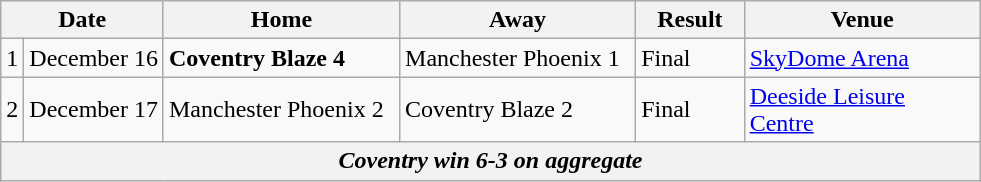<table class="wikitable">
<tr>
<th colspan=2 width=75>Date</th>
<th width=150>Home</th>
<th width=150>Away</th>
<th width=65>Result</th>
<th width=150>Venue</th>
</tr>
<tr>
<td>1</td>
<td>December 16</td>
<td><strong>Coventry Blaze 4</strong></td>
<td>Manchester Phoenix 1</td>
<td>Final</td>
<td><a href='#'>SkyDome Arena</a></td>
</tr>
<tr>
<td>2</td>
<td>December 17</td>
<td>Manchester Phoenix 2</td>
<td>Coventry Blaze 2</td>
<td>Final</td>
<td><a href='#'>Deeside Leisure Centre</a></td>
</tr>
<tr>
<th colspan=8><strong><em>Coventry win 6-3 on aggregate</em></strong></th>
</tr>
</table>
